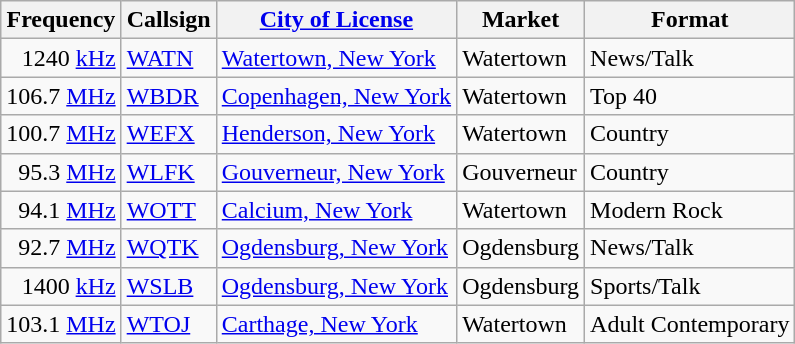<table class="wikitable sortable">
<tr>
<th>Frequency</th>
<th>Callsign</th>
<th><a href='#'>City of License</a></th>
<th>Market</th>
<th>Format</th>
</tr>
<tr>
<td align=right> 1240 <a href='#'>kHz</a></td>
<td><a href='#'>WATN</a></td>
<td><a href='#'>Watertown, New York</a></td>
<td>Watertown</td>
<td>News/Talk</td>
</tr>
<tr>
<td align=right> 106.7 <a href='#'>MHz</a></td>
<td><a href='#'>WBDR</a></td>
<td><a href='#'>Copenhagen, New York</a></td>
<td>Watertown</td>
<td>Top 40</td>
</tr>
<tr>
<td align=right> 100.7 <a href='#'>MHz</a></td>
<td><a href='#'>WEFX</a></td>
<td><a href='#'>Henderson, New York</a></td>
<td>Watertown</td>
<td>Country</td>
</tr>
<tr>
<td align=right> 95.3 <a href='#'>MHz</a></td>
<td><a href='#'>WLFK</a></td>
<td><a href='#'>Gouverneur, New York</a></td>
<td>Gouverneur</td>
<td>Country</td>
</tr>
<tr>
<td align=right> 94.1 <a href='#'>MHz</a></td>
<td><a href='#'>WOTT</a></td>
<td><a href='#'>Calcium, New York</a></td>
<td>Watertown</td>
<td>Modern Rock</td>
</tr>
<tr>
<td align=right> 92.7 <a href='#'>MHz</a></td>
<td><a href='#'>WQTK</a></td>
<td><a href='#'>Ogdensburg, New York</a></td>
<td>Ogdensburg</td>
<td>News/Talk</td>
</tr>
<tr>
<td align=right> 1400 <a href='#'>kHz</a></td>
<td><a href='#'>WSLB</a></td>
<td><a href='#'>Ogdensburg, New York</a></td>
<td>Ogdensburg</td>
<td>Sports/Talk</td>
</tr>
<tr>
<td align=right> 103.1 <a href='#'>MHz</a></td>
<td><a href='#'>WTOJ</a></td>
<td><a href='#'>Carthage, New York</a></td>
<td>Watertown</td>
<td>Adult Contemporary</td>
</tr>
</table>
